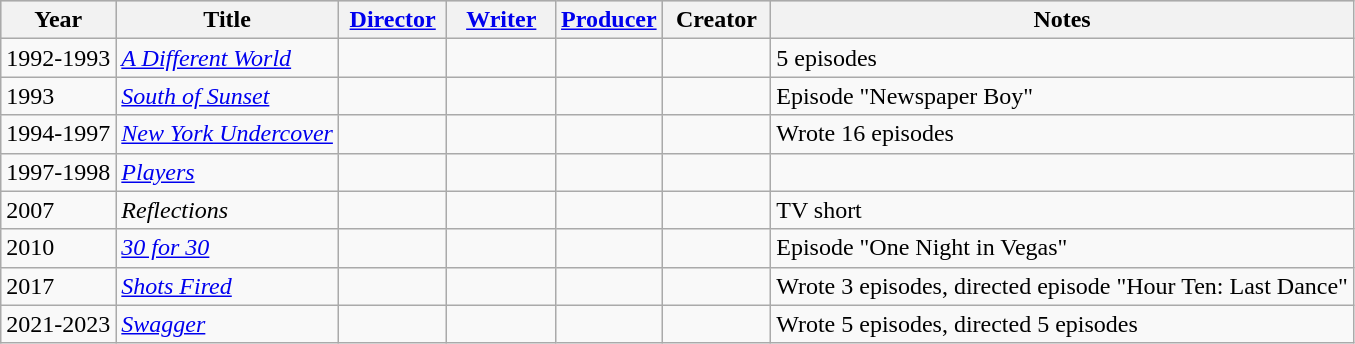<table class="wikitable">
<tr style="background:#ccc; text-align:center;">
<th>Year</th>
<th>Title</th>
<th width=65><a href='#'>Director</a></th>
<th width=65><a href='#'>Writer</a></th>
<th><a href='#'>Producer</a></th>
<th width=65>Creator</th>
<th>Notes</th>
</tr>
<tr>
<td>1992-1993</td>
<td><em><a href='#'>A Different World</a></em></td>
<td></td>
<td></td>
<td></td>
<td></td>
<td>5 episodes</td>
</tr>
<tr>
<td>1993</td>
<td><em><a href='#'>South of Sunset</a></em></td>
<td></td>
<td></td>
<td></td>
<td></td>
<td>Episode "Newspaper Boy"</td>
</tr>
<tr>
<td>1994-1997</td>
<td><em><a href='#'>New York Undercover</a></em></td>
<td></td>
<td></td>
<td></td>
<td></td>
<td>Wrote 16 episodes</td>
</tr>
<tr>
<td>1997-1998</td>
<td><em><a href='#'>Players</a></em></td>
<td></td>
<td></td>
<td></td>
<td></td>
<td></td>
</tr>
<tr>
<td>2007</td>
<td><em>Reflections</em></td>
<td></td>
<td></td>
<td></td>
<td></td>
<td>TV short</td>
</tr>
<tr>
<td>2010</td>
<td><em><a href='#'>30 for 30</a></em></td>
<td></td>
<td></td>
<td></td>
<td></td>
<td>Episode "One Night in Vegas"</td>
</tr>
<tr>
<td>2017</td>
<td><em><a href='#'>Shots Fired</a></em></td>
<td></td>
<td></td>
<td></td>
<td></td>
<td>Wrote 3 episodes, directed episode "Hour Ten: Last Dance"</td>
</tr>
<tr>
<td>2021-2023</td>
<td><em><a href='#'>Swagger</a></em></td>
<td></td>
<td></td>
<td></td>
<td></td>
<td>Wrote 5 episodes, directed 5 episodes</td>
</tr>
</table>
